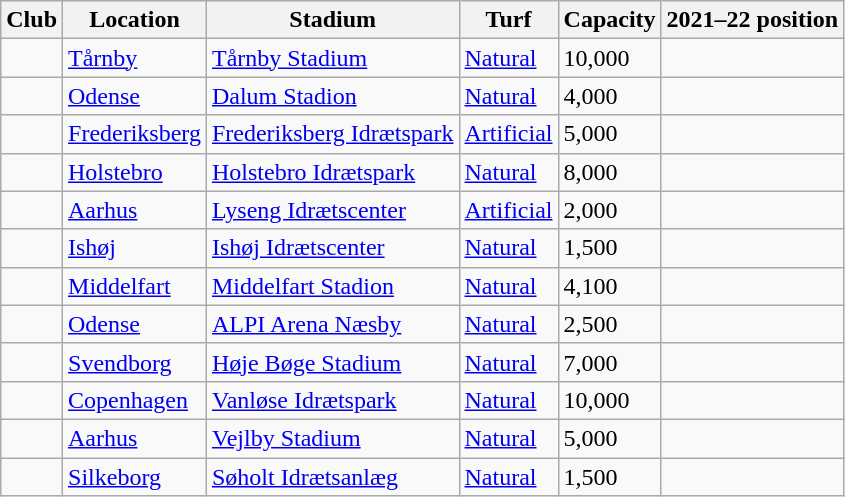<table class="wikitable sortable">
<tr>
<th>Club</th>
<th>Location</th>
<th>Stadium</th>
<th>Turf</th>
<th>Capacity</th>
<th>2021–22 position</th>
</tr>
<tr>
<td></td>
<td><a href='#'>Tårnby</a></td>
<td><a href='#'>Tårnby Stadium</a></td>
<td><a href='#'>Natural</a></td>
<td>10,000</td>
<td></td>
</tr>
<tr>
<td></td>
<td><a href='#'>Odense</a></td>
<td><a href='#'>Dalum Stadion</a></td>
<td><a href='#'>Natural</a></td>
<td>4,000</td>
<td></td>
</tr>
<tr>
<td></td>
<td><a href='#'>Frederiksberg</a></td>
<td><a href='#'>Frederiksberg Idrætspark</a></td>
<td><a href='#'>Artificial</a></td>
<td>5,000</td>
<td></td>
</tr>
<tr>
<td></td>
<td><a href='#'>Holstebro</a></td>
<td><a href='#'>Holstebro Idrætspark</a></td>
<td><a href='#'>Natural</a></td>
<td>8,000</td>
<td></td>
</tr>
<tr>
<td></td>
<td><a href='#'>Aarhus</a></td>
<td><a href='#'>Lyseng Idrætscenter</a></td>
<td><a href='#'>Artificial</a></td>
<td>2,000</td>
<td></td>
</tr>
<tr>
<td></td>
<td><a href='#'>Ishøj</a></td>
<td><a href='#'>Ishøj Idrætscenter</a></td>
<td><a href='#'>Natural</a></td>
<td>1,500</td>
<td></td>
</tr>
<tr>
<td></td>
<td><a href='#'>Middelfart</a></td>
<td><a href='#'>Middelfart Stadion</a></td>
<td><a href='#'>Natural</a></td>
<td>4,100</td>
<td></td>
</tr>
<tr>
<td></td>
<td><a href='#'>Odense</a></td>
<td><a href='#'>ALPI Arena Næsby</a></td>
<td><a href='#'>Natural</a></td>
<td>2,500</td>
<td></td>
</tr>
<tr>
<td></td>
<td><a href='#'>Svendborg</a></td>
<td><a href='#'>Høje Bøge Stadium</a></td>
<td><a href='#'>Natural</a></td>
<td>7,000</td>
<td></td>
</tr>
<tr>
<td></td>
<td><a href='#'>Copenhagen</a></td>
<td><a href='#'>Vanløse Idrætspark</a></td>
<td><a href='#'>Natural</a></td>
<td>10,000</td>
<td></td>
</tr>
<tr>
<td></td>
<td><a href='#'>Aarhus</a></td>
<td><a href='#'>Vejlby Stadium</a></td>
<td><a href='#'>Natural</a></td>
<td>5,000</td>
<td></td>
</tr>
<tr>
<td></td>
<td><a href='#'>Silkeborg</a></td>
<td><a href='#'>Søholt Idrætsanlæg</a></td>
<td><a href='#'>Natural</a></td>
<td>1,500</td>
<td></td>
</tr>
</table>
